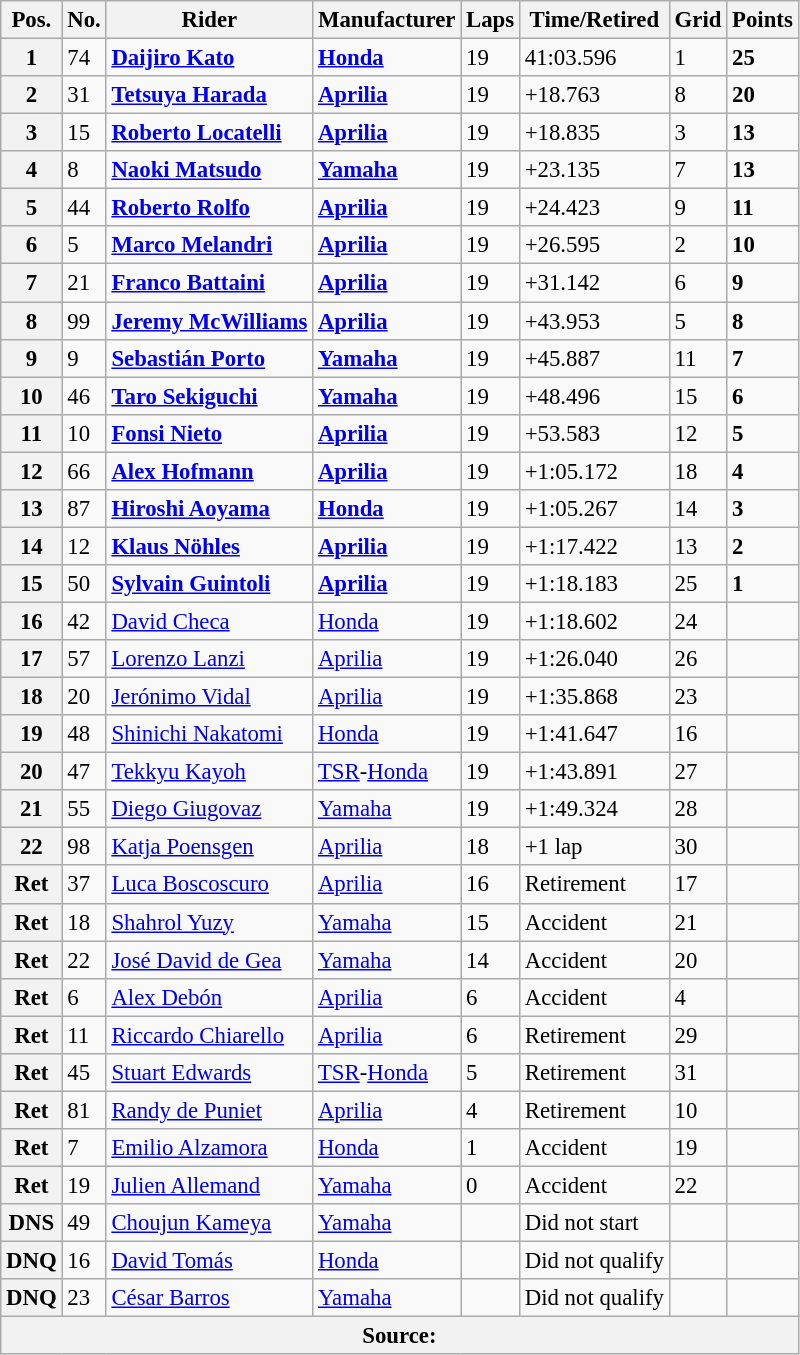<table class="wikitable" style="font-size: 95%;">
<tr>
<th>Pos.</th>
<th>No.</th>
<th>Rider</th>
<th>Manufacturer</th>
<th>Laps</th>
<th>Time/Retired</th>
<th>Grid</th>
<th>Points</th>
</tr>
<tr>
<th>1</th>
<td>74</td>
<td> <strong><a href='#'>Daijiro Kato</a></strong></td>
<td><strong><a href='#'>Honda</a></strong></td>
<td>19</td>
<td>41:03.596</td>
<td>1</td>
<td><strong>25</strong></td>
</tr>
<tr>
<th>2</th>
<td>31</td>
<td> <strong><a href='#'>Tetsuya Harada</a></strong></td>
<td><strong><a href='#'>Aprilia</a></strong></td>
<td>19</td>
<td>+18.763</td>
<td>8</td>
<td><strong>20</strong></td>
</tr>
<tr>
<th>3</th>
<td>15</td>
<td> <strong><a href='#'>Roberto Locatelli</a></strong></td>
<td><strong><a href='#'>Aprilia</a></strong></td>
<td>19</td>
<td>+18.835</td>
<td>3</td>
<td><strong>13</strong></td>
</tr>
<tr>
<th>4</th>
<td>8</td>
<td> <strong><a href='#'>Naoki Matsudo</a></strong></td>
<td><strong><a href='#'>Yamaha</a></strong></td>
<td>19</td>
<td>+23.135</td>
<td>7</td>
<td><strong>13</strong></td>
</tr>
<tr>
<th>5</th>
<td>44</td>
<td> <strong><a href='#'>Roberto Rolfo</a></strong></td>
<td><strong><a href='#'>Aprilia</a></strong></td>
<td>19</td>
<td>+24.423</td>
<td>9</td>
<td><strong>11</strong></td>
</tr>
<tr>
<th>6</th>
<td>5</td>
<td> <strong><a href='#'>Marco Melandri</a></strong></td>
<td><strong><a href='#'>Aprilia</a></strong></td>
<td>19</td>
<td>+26.595</td>
<td>2</td>
<td><strong>10</strong></td>
</tr>
<tr>
<th>7</th>
<td>21</td>
<td> <strong><a href='#'>Franco Battaini</a></strong></td>
<td><strong><a href='#'>Aprilia</a></strong></td>
<td>19</td>
<td>+31.142</td>
<td>6</td>
<td><strong>9</strong></td>
</tr>
<tr>
<th>8</th>
<td>99</td>
<td> <strong><a href='#'>Jeremy McWilliams</a></strong></td>
<td><strong><a href='#'>Aprilia</a></strong></td>
<td>19</td>
<td>+43.953</td>
<td>5</td>
<td><strong>8</strong></td>
</tr>
<tr>
<th>9</th>
<td>9</td>
<td> <strong><a href='#'>Sebastián Porto</a></strong></td>
<td><strong><a href='#'>Yamaha</a></strong></td>
<td>19</td>
<td>+45.887</td>
<td>11</td>
<td><strong>7</strong></td>
</tr>
<tr>
<th>10</th>
<td>46</td>
<td> <strong><a href='#'>Taro Sekiguchi</a></strong></td>
<td><strong><a href='#'>Yamaha</a></strong></td>
<td>19</td>
<td>+48.496</td>
<td>15</td>
<td><strong>6</strong></td>
</tr>
<tr>
<th>11</th>
<td>10</td>
<td> <strong><a href='#'>Fonsi Nieto</a></strong></td>
<td><strong><a href='#'>Aprilia</a></strong></td>
<td>19</td>
<td>+53.583</td>
<td>12</td>
<td><strong>5</strong></td>
</tr>
<tr>
<th>12</th>
<td>66</td>
<td> <strong><a href='#'>Alex Hofmann</a></strong></td>
<td><strong><a href='#'>Aprilia</a></strong></td>
<td>19</td>
<td>+1:05.172</td>
<td>18</td>
<td><strong>4</strong></td>
</tr>
<tr>
<th>13</th>
<td>87</td>
<td> <strong><a href='#'>Hiroshi Aoyama</a></strong></td>
<td><strong><a href='#'>Honda</a></strong></td>
<td>19</td>
<td>+1:05.267</td>
<td>14</td>
<td><strong>3</strong></td>
</tr>
<tr>
<th>14</th>
<td>12</td>
<td> <strong><a href='#'>Klaus Nöhles</a></strong></td>
<td><strong><a href='#'>Aprilia</a></strong></td>
<td>19</td>
<td>+1:17.422</td>
<td>13</td>
<td><strong>2</strong></td>
</tr>
<tr>
<th>15</th>
<td>50</td>
<td> <strong><a href='#'>Sylvain Guintoli</a></strong></td>
<td><strong><a href='#'>Aprilia</a></strong></td>
<td>19</td>
<td>+1:18.183</td>
<td>25</td>
<td><strong>1</strong></td>
</tr>
<tr>
<th>16</th>
<td>42</td>
<td> <a href='#'>David Checa</a></td>
<td><a href='#'>Honda</a></td>
<td>19</td>
<td>+1:18.602</td>
<td>24</td>
<td></td>
</tr>
<tr>
<th>17</th>
<td>57</td>
<td> <a href='#'>Lorenzo Lanzi</a></td>
<td><a href='#'>Aprilia</a></td>
<td>19</td>
<td>+1:26.040</td>
<td>26</td>
<td></td>
</tr>
<tr>
<th>18</th>
<td>20</td>
<td> <a href='#'>Jerónimo Vidal</a></td>
<td><a href='#'>Aprilia</a></td>
<td>19</td>
<td>+1:35.868</td>
<td>23</td>
<td></td>
</tr>
<tr>
<th>19</th>
<td>48</td>
<td> <a href='#'>Shinichi Nakatomi</a></td>
<td><a href='#'>Honda</a></td>
<td>19</td>
<td>+1:41.647</td>
<td>16</td>
<td></td>
</tr>
<tr>
<th>20</th>
<td>47</td>
<td> <a href='#'>Tekkyu Kayoh</a></td>
<td><a href='#'>TSR</a>-<a href='#'>Honda</a></td>
<td>19</td>
<td>+1:43.891</td>
<td>27</td>
<td></td>
</tr>
<tr>
<th>21</th>
<td>55</td>
<td> <a href='#'>Diego Giugovaz</a></td>
<td><a href='#'>Yamaha</a></td>
<td>19</td>
<td>+1:49.324</td>
<td>28</td>
<td></td>
</tr>
<tr>
<th>22</th>
<td>98</td>
<td> <a href='#'>Katja Poensgen</a></td>
<td><a href='#'>Aprilia</a></td>
<td>18</td>
<td>+1 lap</td>
<td>30</td>
<td></td>
</tr>
<tr>
<th>Ret</th>
<td>37</td>
<td> <a href='#'>Luca Boscoscuro</a></td>
<td><a href='#'>Aprilia</a></td>
<td>16</td>
<td>Retirement</td>
<td>17</td>
<td></td>
</tr>
<tr>
<th>Ret</th>
<td>18</td>
<td> <a href='#'>Shahrol Yuzy</a></td>
<td><a href='#'>Yamaha</a></td>
<td>15</td>
<td>Accident</td>
<td>21</td>
<td></td>
</tr>
<tr>
<th>Ret</th>
<td>22</td>
<td> <a href='#'>José David de Gea</a></td>
<td><a href='#'>Yamaha</a></td>
<td>14</td>
<td>Accident</td>
<td>20</td>
<td></td>
</tr>
<tr>
<th>Ret</th>
<td>6</td>
<td> <a href='#'>Alex Debón</a></td>
<td><a href='#'>Aprilia</a></td>
<td>6</td>
<td>Accident</td>
<td>4</td>
<td></td>
</tr>
<tr>
<th>Ret</th>
<td>11</td>
<td> <a href='#'>Riccardo Chiarello</a></td>
<td><a href='#'>Aprilia</a></td>
<td>6</td>
<td>Retirement</td>
<td>29</td>
<td></td>
</tr>
<tr>
<th>Ret</th>
<td>45</td>
<td> <a href='#'>Stuart Edwards</a></td>
<td><a href='#'>TSR</a>-<a href='#'>Honda</a></td>
<td>5</td>
<td>Retirement</td>
<td>31</td>
<td></td>
</tr>
<tr>
<th>Ret</th>
<td>81</td>
<td> <a href='#'>Randy de Puniet</a></td>
<td><a href='#'>Aprilia</a></td>
<td>4</td>
<td>Retirement</td>
<td>10</td>
<td></td>
</tr>
<tr>
<th>Ret</th>
<td>7</td>
<td> <a href='#'>Emilio Alzamora</a></td>
<td><a href='#'>Honda</a></td>
<td>1</td>
<td>Accident</td>
<td>19</td>
<td></td>
</tr>
<tr>
<th>Ret</th>
<td>19</td>
<td> <a href='#'>Julien Allemand</a></td>
<td><a href='#'>Yamaha</a></td>
<td>0</td>
<td>Accident</td>
<td>22</td>
<td></td>
</tr>
<tr>
<th>DNS</th>
<td>49</td>
<td> <a href='#'>Choujun Kameya</a></td>
<td><a href='#'>Yamaha</a></td>
<td></td>
<td>Did not start</td>
<td></td>
<td></td>
</tr>
<tr>
<th>DNQ</th>
<td>16</td>
<td> <a href='#'>David Tomás</a></td>
<td><a href='#'>Honda</a></td>
<td></td>
<td>Did not qualify</td>
<td></td>
<td></td>
</tr>
<tr>
<th>DNQ</th>
<td>23</td>
<td> <a href='#'>César Barros</a></td>
<td><a href='#'>Yamaha</a></td>
<td></td>
<td>Did not qualify</td>
<td></td>
<td></td>
</tr>
<tr>
<th colspan=8>Source: </th>
</tr>
</table>
